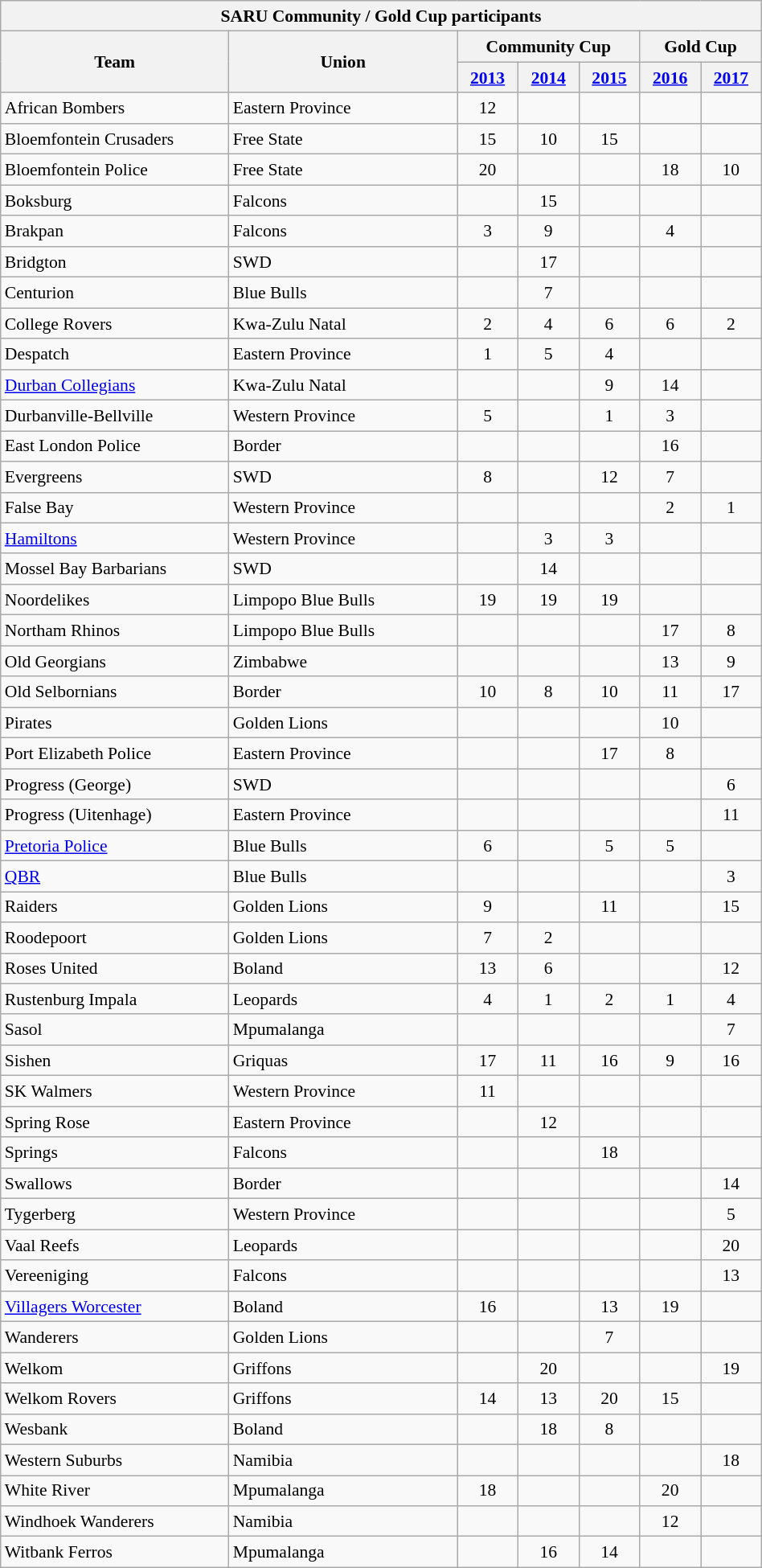<table class="wikitable collapsible sortable" style="text-align:center; line-height:130%; font-size:90%; width:50%;">
<tr>
<th colspan=100%>SARU Community / Gold Cup participants</th>
</tr>
<tr>
<th rowspan=2 width=30%>Team</th>
<th rowspan=2 width=30%>Union</th>
<th colspan=3>Community Cup</th>
<th colspan=2>Gold Cup</th>
</tr>
<tr>
<th width=8%><a href='#'>2013</a></th>
<th width=8%><a href='#'>2014</a></th>
<th width=8%><a href='#'>2015</a></th>
<th width=8%><a href='#'>2016</a></th>
<th width=8%><a href='#'>2017</a></th>
</tr>
<tr align=center>
<td align=left>African Bombers</td>
<td align=left>Eastern Province</td>
<td>12</td>
<td></td>
<td></td>
<td></td>
<td></td>
</tr>
<tr align=center>
<td align=left>Bloemfontein Crusaders</td>
<td align=left>Free State</td>
<td>15</td>
<td>10</td>
<td>15</td>
<td></td>
<td></td>
</tr>
<tr align=center>
<td align=left>Bloemfontein Police</td>
<td align=left>Free State</td>
<td>20</td>
<td></td>
<td></td>
<td>18</td>
<td>10</td>
</tr>
<tr align=center>
<td align=left>Boksburg</td>
<td align=left>Falcons</td>
<td></td>
<td>15</td>
<td></td>
<td></td>
<td></td>
</tr>
<tr align=center>
<td align=left>Brakpan</td>
<td align=left>Falcons</td>
<td>3</td>
<td>9</td>
<td></td>
<td>4</td>
<td></td>
</tr>
<tr align=center>
<td align=left>Bridgton</td>
<td align=left>SWD</td>
<td></td>
<td>17</td>
<td></td>
<td></td>
<td></td>
</tr>
<tr align=center>
<td align=left>Centurion</td>
<td align=left>Blue Bulls</td>
<td></td>
<td>7</td>
<td></td>
<td></td>
<td></td>
</tr>
<tr align=center>
<td align=left>College Rovers</td>
<td align=left>Kwa-Zulu Natal</td>
<td>2</td>
<td>4</td>
<td>6</td>
<td>6</td>
<td>2</td>
</tr>
<tr align=center>
<td align=left>Despatch</td>
<td align=left>Eastern Province</td>
<td>1</td>
<td>5</td>
<td>4</td>
<td></td>
<td></td>
</tr>
<tr align=center>
<td align=left><a href='#'>Durban Collegians</a></td>
<td align=left>Kwa-Zulu Natal</td>
<td></td>
<td></td>
<td>9</td>
<td>14</td>
<td></td>
</tr>
<tr align=center>
<td align=left>Durbanville-Bellville</td>
<td align=left>Western Province</td>
<td>5</td>
<td></td>
<td>1</td>
<td>3</td>
<td></td>
</tr>
<tr align=center>
<td align=left>East London Police</td>
<td align=left>Border</td>
<td></td>
<td></td>
<td></td>
<td>16</td>
<td></td>
</tr>
<tr align=center>
<td align=left>Evergreens</td>
<td align=left>SWD</td>
<td>8</td>
<td></td>
<td>12</td>
<td>7</td>
<td></td>
</tr>
<tr align=center>
<td align=left>False Bay</td>
<td align=left>Western Province</td>
<td></td>
<td></td>
<td></td>
<td>2</td>
<td>1</td>
</tr>
<tr align=center>
<td align=left><a href='#'>Hamiltons</a></td>
<td align=left>Western Province</td>
<td></td>
<td>3</td>
<td>3</td>
<td></td>
<td></td>
</tr>
<tr align=center>
<td align=left>Mossel Bay Barbarians</td>
<td align=left>SWD</td>
<td></td>
<td>14</td>
<td></td>
<td></td>
<td></td>
</tr>
<tr align=center>
<td align=left>Noordelikes</td>
<td align=left>Limpopo Blue Bulls</td>
<td>19</td>
<td>19</td>
<td>19</td>
<td></td>
<td></td>
</tr>
<tr align=center>
<td align=left>Northam Rhinos</td>
<td align=left>Limpopo Blue Bulls</td>
<td></td>
<td></td>
<td></td>
<td>17</td>
<td>8</td>
</tr>
<tr align=center>
<td align=left>Old Georgians</td>
<td align=left>Zimbabwe</td>
<td></td>
<td></td>
<td></td>
<td>13</td>
<td>9</td>
</tr>
<tr align=center>
<td align=left>Old Selbornians</td>
<td align=left>Border</td>
<td>10</td>
<td>8</td>
<td>10</td>
<td>11</td>
<td>17</td>
</tr>
<tr align=center>
<td align=left>Pirates</td>
<td align=left>Golden Lions</td>
<td></td>
<td></td>
<td></td>
<td>10</td>
<td></td>
</tr>
<tr align=center>
<td align=left>Port Elizabeth Police</td>
<td align=left>Eastern Province</td>
<td></td>
<td></td>
<td>17</td>
<td>8</td>
<td></td>
</tr>
<tr align=center>
<td align=left>Progress (George)</td>
<td align=left>SWD</td>
<td></td>
<td></td>
<td></td>
<td></td>
<td>6</td>
</tr>
<tr align=center>
<td align=left>Progress (Uitenhage)</td>
<td align=left>Eastern Province</td>
<td></td>
<td></td>
<td></td>
<td></td>
<td>11</td>
</tr>
<tr align=center>
<td align=left><a href='#'>Pretoria Police</a></td>
<td align=left>Blue Bulls</td>
<td>6</td>
<td></td>
<td>5</td>
<td>5</td>
<td></td>
</tr>
<tr align=center>
<td align=left><a href='#'>QBR</a></td>
<td align=left>Blue Bulls</td>
<td></td>
<td></td>
<td></td>
<td></td>
<td>3</td>
</tr>
<tr align=center>
<td align=left>Raiders</td>
<td align=left>Golden Lions</td>
<td>9</td>
<td></td>
<td>11</td>
<td></td>
<td>15</td>
</tr>
<tr align=center>
<td align=left>Roodepoort</td>
<td align=left>Golden Lions</td>
<td>7</td>
<td>2</td>
<td></td>
<td></td>
<td></td>
</tr>
<tr align=center>
<td align=left>Roses United</td>
<td align=left>Boland</td>
<td>13</td>
<td>6</td>
<td></td>
<td></td>
<td>12</td>
</tr>
<tr align=center>
<td align=left>Rustenburg Impala</td>
<td align=left>Leopards</td>
<td>4</td>
<td>1</td>
<td>2</td>
<td>1</td>
<td>4</td>
</tr>
<tr align=center>
<td align=left>Sasol</td>
<td align=left>Mpumalanga</td>
<td></td>
<td></td>
<td></td>
<td></td>
<td>7</td>
</tr>
<tr align=center>
<td align=left>Sishen</td>
<td align=left>Griquas</td>
<td>17</td>
<td>11</td>
<td>16</td>
<td>9</td>
<td>16</td>
</tr>
<tr align=center>
<td align=left>SK Walmers</td>
<td align=left>Western Province</td>
<td>11</td>
<td></td>
<td></td>
<td></td>
<td></td>
</tr>
<tr align=center>
<td align=left>Spring Rose</td>
<td align=left>Eastern Province</td>
<td></td>
<td>12</td>
<td></td>
<td></td>
<td></td>
</tr>
<tr align=center>
<td align=left>Springs</td>
<td align=left>Falcons</td>
<td></td>
<td></td>
<td>18</td>
<td></td>
<td></td>
</tr>
<tr align=center>
<td align=left>Swallows</td>
<td align=left>Border</td>
<td></td>
<td></td>
<td></td>
<td></td>
<td>14</td>
</tr>
<tr align=center>
<td align=left>Tygerberg</td>
<td align=left>Western Province</td>
<td></td>
<td></td>
<td></td>
<td></td>
<td>5</td>
</tr>
<tr align=center>
<td align=left>Vaal Reefs</td>
<td align=left>Leopards</td>
<td></td>
<td></td>
<td></td>
<td></td>
<td>20</td>
</tr>
<tr align=center>
<td align=left>Vereeniging</td>
<td align=left>Falcons</td>
<td></td>
<td></td>
<td></td>
<td></td>
<td>13</td>
</tr>
<tr align=center>
<td align=left><a href='#'>Villagers Worcester</a></td>
<td align=left>Boland</td>
<td>16</td>
<td></td>
<td>13</td>
<td>19</td>
<td></td>
</tr>
<tr align=center>
<td align=left>Wanderers</td>
<td align=left>Golden Lions</td>
<td></td>
<td></td>
<td>7</td>
<td></td>
<td></td>
</tr>
<tr align=center>
<td align=left>Welkom</td>
<td align=left>Griffons</td>
<td></td>
<td>20</td>
<td></td>
<td></td>
<td>19</td>
</tr>
<tr align=center>
<td align=left>Welkom Rovers</td>
<td align=left>Griffons</td>
<td>14</td>
<td>13</td>
<td>20</td>
<td>15</td>
<td></td>
</tr>
<tr align=center>
<td align=left>Wesbank</td>
<td align=left>Boland</td>
<td></td>
<td>18</td>
<td>8</td>
<td></td>
<td></td>
</tr>
<tr align=center>
<td align=left>Western Suburbs</td>
<td align=left>Namibia</td>
<td></td>
<td></td>
<td></td>
<td></td>
<td>18</td>
</tr>
<tr align=center>
<td align=left>White River</td>
<td align=left>Mpumalanga</td>
<td>18</td>
<td></td>
<td></td>
<td>20</td>
<td></td>
</tr>
<tr align=center>
<td align=left>Windhoek Wanderers</td>
<td align=left>Namibia</td>
<td></td>
<td></td>
<td></td>
<td>12</td>
<td></td>
</tr>
<tr align=center>
<td align=left>Witbank Ferros</td>
<td align=left>Mpumalanga</td>
<td></td>
<td>16</td>
<td>14</td>
<td></td>
<td></td>
</tr>
</table>
